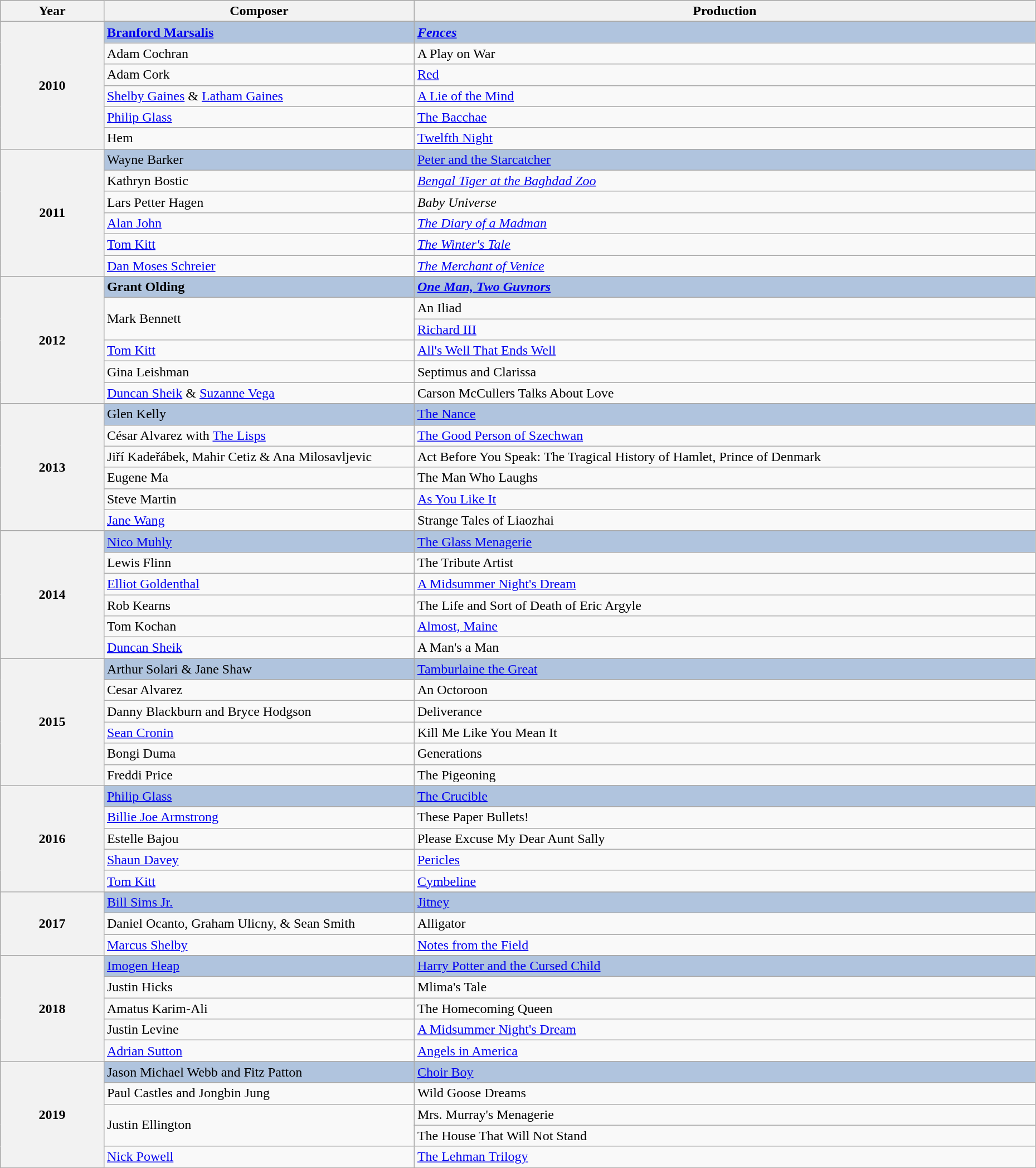<table class="wikitable" style="width:98%;">
<tr style="background:#bebebe;">
<th style="width:10%;">Year</th>
<th style="width:30%;">Composer</th>
<th style="width:60%;">Production</th>
</tr>
<tr>
<th rowspan="7">2010</th>
</tr>
<tr style="background:#B0C4DE">
<td><strong><a href='#'>Branford Marsalis</a></strong></td>
<td><strong><em><a href='#'>Fences</a><em> <strong></td>
</tr>
<tr>
<td>Adam Cochran</td>
<td></em>A Play on War<em></td>
</tr>
<tr>
<td>Adam Cork</td>
<td></em><a href='#'>Red</a><em></td>
</tr>
<tr>
<td><a href='#'>Shelby Gaines</a> & <a href='#'>Latham Gaines</a></td>
<td></em><a href='#'>A Lie of the Mind</a><em></td>
</tr>
<tr>
<td><a href='#'>Philip Glass</a></td>
<td></em><a href='#'>The Bacchae</a><em></td>
</tr>
<tr>
<td>Hem</td>
<td></em><a href='#'>Twelfth Night</a><em></td>
</tr>
<tr>
<th rowspan="7">2011</th>
</tr>
<tr style="background:#B0C4DE">
<td></strong>Wayne Barker<strong></td>
<td></em></strong><a href='#'>Peter and the Starcatcher</a></em> </strong></td>
</tr>
<tr>
<td>Kathryn Bostic</td>
<td><em><a href='#'>Bengal Tiger at the Baghdad Zoo</a></em></td>
</tr>
<tr>
<td>Lars Petter Hagen</td>
<td><em>Baby Universe</em></td>
</tr>
<tr>
<td><a href='#'>Alan John</a></td>
<td><em><a href='#'>The Diary of a Madman</a></em></td>
</tr>
<tr>
<td><a href='#'>Tom Kitt</a></td>
<td><em><a href='#'>The Winter's Tale</a></em></td>
</tr>
<tr>
<td><a href='#'>Dan Moses Schreier</a></td>
<td><em><a href='#'>The Merchant of Venice</a></em></td>
</tr>
<tr>
<th rowspan="7">2012</th>
</tr>
<tr style="background:#B0C4DE">
<td><strong>Grant Olding</strong></td>
<td><strong><em><a href='#'>One Man, Two Guvnors</a><em> <strong></td>
</tr>
<tr>
<td rowspan="2">Mark Bennett</td>
<td></em>An Iliad<em></td>
</tr>
<tr>
<td></em><a href='#'>Richard III</a><em></td>
</tr>
<tr>
<td><a href='#'>Tom Kitt</a></td>
<td></em><a href='#'>All's Well That Ends Well</a><em></td>
</tr>
<tr>
<td>Gina Leishman</td>
<td></em>Septimus and Clarissa<em></td>
</tr>
<tr>
<td><a href='#'>Duncan Sheik</a> & <a href='#'>Suzanne Vega</a></td>
<td></em>Carson McCullers Talks About Love<em></td>
</tr>
<tr>
<th rowspan="7">2013</th>
</tr>
<tr style="background:#B0C4DE">
<td></strong>Glen Kelly<strong></td>
<td></em></strong><a href='#'>The Nance</a><strong><em></td>
</tr>
<tr>
<td>César Alvarez with <a href='#'>The Lisps</a></td>
<td></em><a href='#'>The Good Person of Szechwan</a><em></td>
</tr>
<tr>
<td>Jiří Kadeřábek, Mahir Cetiz & Ana Milosavljevic</td>
<td></em>Act Before You Speak: The Tragical History of Hamlet, Prince of Denmark<em></td>
</tr>
<tr>
<td>Eugene Ma</td>
<td></em>The Man Who Laughs<em></td>
</tr>
<tr>
<td>Steve Martin</td>
<td></em><a href='#'>As You Like It</a><em></td>
</tr>
<tr>
<td><a href='#'>Jane Wang</a></td>
<td></em>Strange Tales of Liaozhai<em></td>
</tr>
<tr>
<th rowspan="7">2014</th>
</tr>
<tr style="background:#B0C4DE">
<td></strong><a href='#'>Nico Muhly</a><strong></td>
<td></em></strong><a href='#'>The Glass Menagerie</a><strong><em></td>
</tr>
<tr>
<td>Lewis Flinn</td>
<td></em>The Tribute Artist<em></td>
</tr>
<tr>
<td><a href='#'>Elliot Goldenthal</a></td>
<td></em><a href='#'>A Midsummer Night's Dream</a><em></td>
</tr>
<tr>
<td>Rob Kearns</td>
<td></em>The Life and Sort of Death of Eric Argyle<em></td>
</tr>
<tr>
<td>Tom Kochan</td>
<td></em><a href='#'>Almost, Maine</a><em></td>
</tr>
<tr>
<td><a href='#'>Duncan Sheik</a></td>
<td></em>A Man's a Man<em></td>
</tr>
<tr>
<th rowspan="7">2015</th>
</tr>
<tr style="background:#B0C4DE">
<td></strong>Arthur Solari & Jane Shaw<strong></td>
<td></em></strong><a href='#'>Tamburlaine the Great</a><strong><em></td>
</tr>
<tr>
<td>Cesar Alvarez</td>
<td></em>An Octoroon<em></td>
</tr>
<tr>
<td>Danny Blackburn and Bryce Hodgson</td>
<td></em>Deliverance<em></td>
</tr>
<tr>
<td><a href='#'>Sean Cronin</a></td>
<td></em>Kill Me Like You Mean It<em></td>
</tr>
<tr>
<td>Bongi Duma</td>
<td></em>Generations<em></td>
</tr>
<tr>
<td>Freddi Price</td>
<td></em>The Pigeoning<em></td>
</tr>
<tr>
<th rowspan="6">2016</th>
</tr>
<tr style="background:#B0C4DE">
<td></strong><a href='#'>Philip Glass</a><strong></td>
<td></em></strong><a href='#'>The Crucible</a><strong><em></td>
</tr>
<tr>
<td><a href='#'>Billie Joe Armstrong</a></td>
<td></em>These Paper Bullets!<em></td>
</tr>
<tr>
<td>Estelle Bajou</td>
<td></em>Please Excuse My Dear Aunt Sally<em></td>
</tr>
<tr>
<td><a href='#'>Shaun Davey</a></td>
<td></em><a href='#'>Pericles</a><em></td>
</tr>
<tr>
<td><a href='#'>Tom Kitt</a></td>
<td></em><a href='#'>Cymbeline</a><em></td>
</tr>
<tr>
<th rowspan="4">2017</th>
</tr>
<tr style="background:#B0C4DE">
<td><a href='#'></strong>Bill Sims Jr.<strong></a></td>
<td><a href='#'></em></strong>Jitney<strong><em></a></td>
</tr>
<tr>
<td>Daniel Ocanto, Graham Ulicny, & Sean Smith</td>
<td></em>Alligator<em></td>
</tr>
<tr>
<td><a href='#'>Marcus Shelby</a></td>
<td></em><a href='#'>Notes from the Field</a><em></td>
</tr>
<tr>
<th rowspan="6">2018</th>
</tr>
<tr style="background:#B0C4DE">
<td></strong><a href='#'>Imogen Heap</a><strong></td>
<td></em></strong><a href='#'>Harry Potter and the Cursed Child</a><strong><em></td>
</tr>
<tr>
<td>Justin Hicks</td>
<td></em>Mlima's Tale<em></td>
</tr>
<tr>
<td>Amatus Karim-Ali</td>
<td></em>The Homecoming Queen<em></td>
</tr>
<tr>
<td>Justin Levine</td>
<td></em><a href='#'>A Midsummer Night's Dream</a><em></td>
</tr>
<tr>
<td><a href='#'>Adrian Sutton</a></td>
<td></em><a href='#'>Angels in America</a><em></td>
</tr>
<tr>
<th rowspan="6">2019</th>
</tr>
<tr style="background:#B0C4DE">
<td></strong>Jason Michael Webb and Fitz Patton<strong></td>
<td></em></strong><a href='#'>Choir Boy</a><strong><em></td>
</tr>
<tr>
<td>Paul Castles and Jongbin Jung</td>
<td></em>Wild Goose Dreams<em></td>
</tr>
<tr>
<td rowspan="2">Justin Ellington</td>
<td></em>Mrs. Murray's Menagerie<em></td>
</tr>
<tr>
<td></em>The House That Will Not Stand<em></td>
</tr>
<tr>
<td><a href='#'>Nick Powell</a></td>
<td></em><a href='#'>The Lehman Trilogy</a><em></td>
</tr>
</table>
